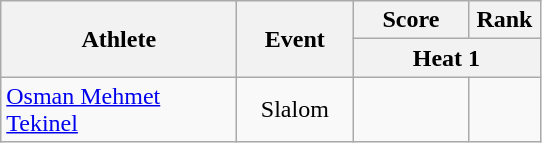<table class=wikitable style="text-align:center">
<tr>
<th width=150 rowspan=2>Athlete</th>
<th width=70 rowspan=2>Event</th>
<th width=70>Score</th>
<th width=40>Rank</th>
</tr>
<tr>
<th width=110 colspan=2>Heat 1</th>
</tr>
<tr>
<td align=left><a href='#'>Osman Mehmet Tekinel</a></td>
<td>Slalom</td>
<td></td>
<td></td>
</tr>
</table>
